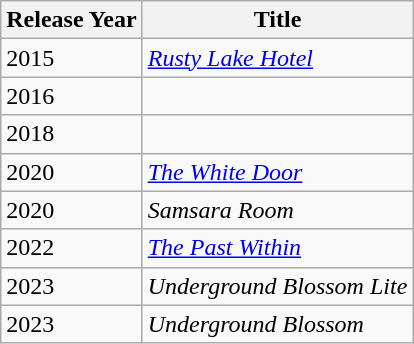<table class="wikitable sortable">
<tr>
<th>Release Year</th>
<th>Title</th>
</tr>
<tr>
<td>2015</td>
<td><em><a href='#'>Rusty Lake Hotel</a></em></td>
</tr>
<tr>
<td>2016</td>
<td><em></em></td>
</tr>
<tr>
<td>2018</td>
<td><em></em></td>
</tr>
<tr>
<td>2020</td>
<td><em><a href='#'>The White Door</a></em></td>
</tr>
<tr>
<td>2020</td>
<td><em>Samsara Room</em></td>
</tr>
<tr>
<td>2022</td>
<td><em><a href='#'>The Past Within</a></em></td>
</tr>
<tr>
<td>2023</td>
<td><em>Underground Blossom Lite</em></td>
</tr>
<tr>
<td>2023</td>
<td><em>Underground Blossom</em></td>
</tr>
</table>
